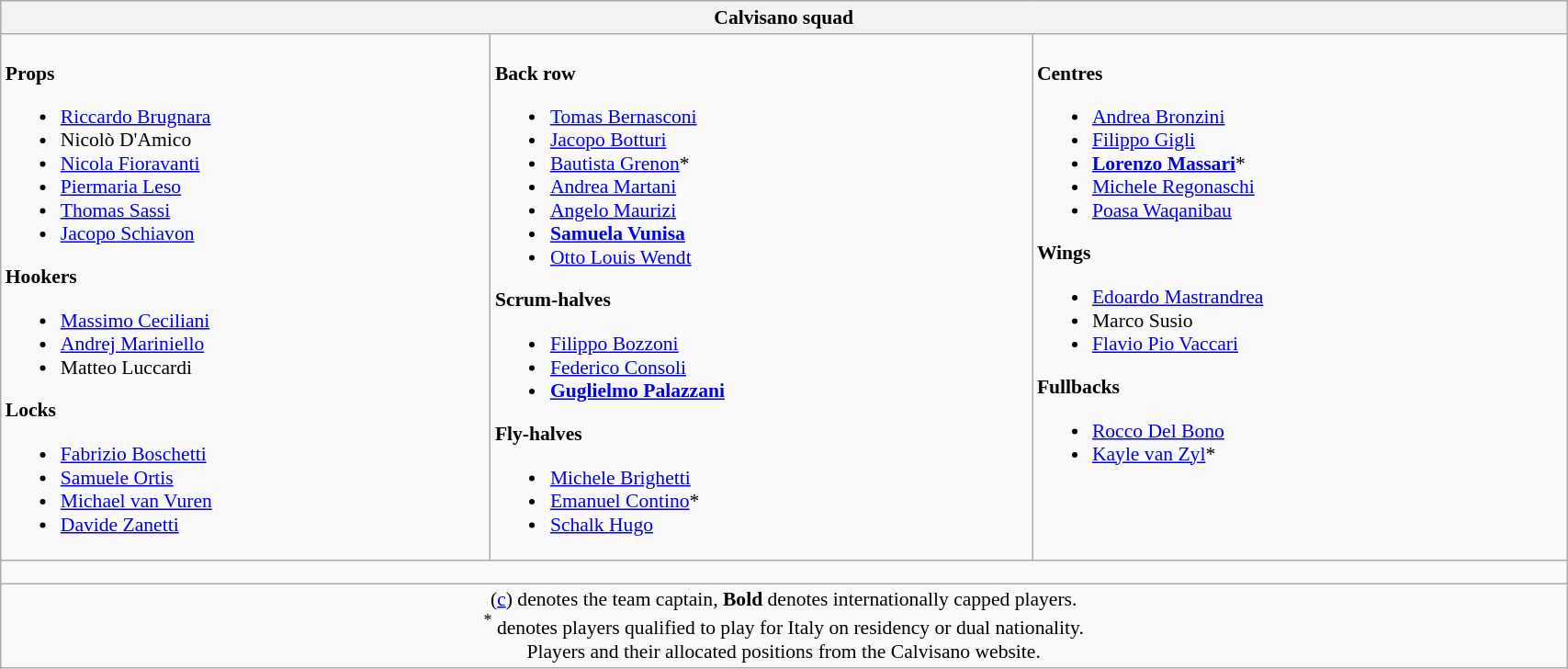<table class="wikitable" style="text-align:left; font-size:90%; width:90%">
<tr>
<th colspan="100%">Calvisano squad</th>
</tr>
<tr valign="top">
<td><br><strong>Props</strong><ul><li> <a href='#'>Riccardo Brugnara</a></li><li> Nicolò D'Amico</li><li> <a href='#'>Nicola Fioravanti</a></li><li> <a href='#'>Piermaria Leso</a></li><li> <a href='#'>Thomas Sassi</a></li><li> <a href='#'>Jacopo Schiavon</a></li></ul><strong>Hookers</strong><ul><li> <a href='#'>Massimo Ceciliani</a></li><li> <a href='#'>Andrej Mariniello</a></li><li> Matteo Luccardi</li></ul><strong>Locks</strong><ul><li> <a href='#'>Fabrizio Boschetti</a></li><li> <a href='#'>Samuele Ortis</a></li><li> <a href='#'>Michael van Vuren</a></li><li> <a href='#'>Davide Zanetti</a></li></ul></td>
<td><br><strong>Back row</strong><ul><li> <a href='#'>Tomas Bernasconi</a></li><li> <a href='#'>Jacopo Botturi</a></li><li> <a href='#'>Bautista Grenon</a>*</li><li> <a href='#'>Andrea Martani</a></li><li> <a href='#'>Angelo Maurizi</a></li><li> <strong><a href='#'>Samuela Vunisa</a></strong></li><li> <a href='#'>Otto Louis Wendt</a></li></ul><strong>Scrum-halves</strong><ul><li> <a href='#'>Filippo Bozzoni</a></li><li> <a href='#'>Federico Consoli</a></li><li> <strong><a href='#'>Guglielmo Palazzani</a></strong></li></ul><strong>Fly-halves</strong><ul><li> <a href='#'>Michele Brighetti</a></li><li> <a href='#'>Emanuel Contino</a>*</li><li> <a href='#'>Schalk Hugo</a></li></ul></td>
<td><br><strong>Centres</strong><ul><li> <a href='#'>Andrea Bronzini</a></li><li> <a href='#'>Filippo Gigli</a></li><li> <strong><a href='#'>Lorenzo Massari</a></strong>*</li><li> <a href='#'>Michele Regonaschi</a></li><li> <a href='#'>Poasa Waqanibau</a></li></ul><strong>Wings</strong><ul><li> <a href='#'>Edoardo Mastrandrea</a></li><li> Marco Susio</li><li> <a href='#'>Flavio Pio Vaccari</a></li></ul><strong>Fullbacks</strong><ul><li> <a href='#'>Rocco Del Bono</a></li><li> <a href='#'>Kayle van Zyl</a>*</li></ul></td>
</tr>
<tr>
<td colspan="100%" style="height: 10px;"></td>
</tr>
<tr>
<td colspan="100%" style="text-align:center;">(<a href='#'>c</a>) denotes the team captain, <strong>Bold</strong> denotes internationally capped players. <br> <sup>*</sup> denotes players qualified to play for Italy on residency or dual nationality. <br> Players and their allocated positions from the Calvisano website.</td>
</tr>
</table>
